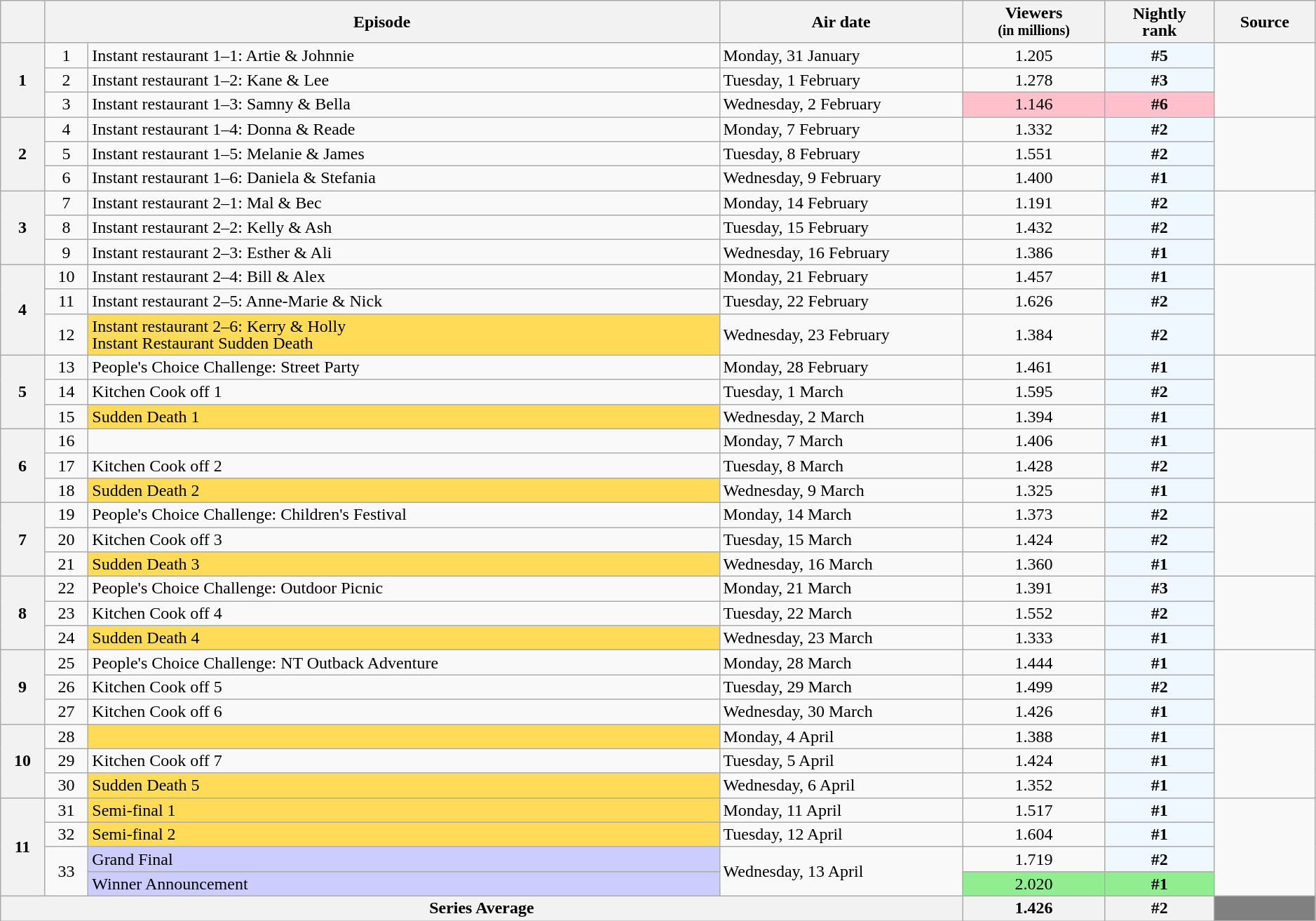<table class="wikitable plainrowheaders" style="text-align:center; line-height:16px; width:99%;">
<tr>
<th scope="col" class="unsortable"></th>
<th style="width:20em;" colspan=2>Episode</th>
<th style="width:14em;" class="unsortable">Air date</th>
<th>Viewers<br><small>(in millions)</small></th>
<th>Nightly<br>rank</th>
<th class="unsortable">Source</th>
</tr>
<tr>
<th rowspan="3">1</th>
<td>1</td>
<td style="text-align:left">Instant restaurant 1–1: Artie & Johnnie</td>
<td style="text-align:left">Monday, 31 January</td>
<td>1.205</td>
<td style="background:#F0F8FF"><strong>#5</strong></td>
<td rowspan="3"></td>
</tr>
<tr>
<td>2</td>
<td style="text-align:left">Instant restaurant 1–2: Kane & Lee</td>
<td style="text-align:left">Tuesday, 1 February</td>
<td>1.278</td>
<td style="background:#F0F8FF"><strong>#3</strong></td>
</tr>
<tr>
<td>3</td>
<td style="text-align:left">Instant restaurant 1–3: Samny & Bella</td>
<td style="text-align:left">Wednesday, 2 February</td>
<td style="background:#FFC0CB">1.146</td>
<td style="background:#FFC0CB"><strong>#6</strong></td>
</tr>
<tr>
<th rowspan="3">2</th>
<td>4</td>
<td style="text-align:left">Instant restaurant 1–4: Donna & Reade</td>
<td style="text-align:left">Monday, 7 February</td>
<td>1.332</td>
<td style="background:#F0F8FF"><strong>#2</strong></td>
<td rowspan="3"></td>
</tr>
<tr>
<td>5</td>
<td style="text-align:left">Instant restaurant 1–5: Melanie & James</td>
<td style="text-align:left">Tuesday, 8 February</td>
<td>1.551</td>
<td style="background:#F0F8FF"><strong>#2</strong></td>
</tr>
<tr>
<td>6</td>
<td style="text-align:left; background:">Instant restaurant 1–6: Daniela & Stefania</td>
<td style="text-align:left">Wednesday, 9 February</td>
<td>1.400</td>
<td style="background:#F0F8FF"><strong>#1</strong></td>
</tr>
<tr>
<th rowspan="3">3</th>
<td>7</td>
<td style="text-align:left">Instant restaurant 2–1: Mal & Bec</td>
<td style="text-align:left">Monday, 14 February</td>
<td>1.191</td>
<td style="background:#F0F8FF"><strong>#2</strong></td>
<td rowspan="3"></td>
</tr>
<tr>
<td>8</td>
<td style="text-align:left">Instant restaurant 2–2: Kelly & Ash</td>
<td style="text-align:left">Tuesday, 15 February</td>
<td>1.432</td>
<td style="background:#F0F8FF"><strong>#2</strong></td>
</tr>
<tr>
<td>9</td>
<td style="text-align:left">Instant restaurant 2–3: Esther & Ali</td>
<td style="text-align:left">Wednesday, 16 February</td>
<td>1.386</td>
<td style="background:#F0F8FF"><strong>#1</strong></td>
</tr>
<tr>
<th rowspan="3">4</th>
<td>10</td>
<td style="text-align:left">Instant restaurant 2–4: Bill & Alex</td>
<td style="text-align:left">Monday, 21 February</td>
<td>1.457</td>
<td style="background:#F0F8FF"><strong>#1</strong></td>
<td rowspan="3"></td>
</tr>
<tr>
<td>11</td>
<td style="text-align:left">Instant restaurant 2–5: Anne-Marie & Nick</td>
<td style="text-align:left">Tuesday, 22 February</td>
<td>1.626</td>
<td style="background:#F0F8FF"><strong>#2</strong></td>
</tr>
<tr>
<td>12</td>
<td style="text-align:left; background:#FFDB58">Instant restaurant 2–6: Kerry & Holly<br>Instant Restaurant Sudden Death</td>
<td style="text-align:left">Wednesday, 23 February</td>
<td>1.384</td>
<td style="background:#F0F8FF"><strong>#2</strong></td>
</tr>
<tr>
<th rowspan="3">5</th>
<td>13</td>
<td style="text-align:left">People's Choice Challenge: Street Party</td>
<td style="text-align:left">Monday, 28 February</td>
<td>1.461</td>
<td style="background:#F0F8FF"><strong>#1</strong></td>
<td rowspan="3"></td>
</tr>
<tr>
<td>14</td>
<td style="text-align:left">Kitchen Cook off 1</td>
<td style="text-align:left">Tuesday, 1 March</td>
<td>1.595</td>
<td style="background:#F0F8FF"><strong>#2</strong></td>
</tr>
<tr>
<td>15</td>
<td style="text-align:left; background:#FFDB58">Sudden Death 1</td>
<td style="text-align:left">Wednesday, 2 March</td>
<td>1.394</td>
<td style="background:#F0F8FF"><strong>#1</strong></td>
</tr>
<tr>
<th rowspan="3">6</th>
<td>16</td>
<td style="text-align:left"></td>
<td style="text-align:left">Monday, 7 March</td>
<td>1.406</td>
<td style="background:#F0F8FF"><strong>#1</strong></td>
<td rowspan="3"></td>
</tr>
<tr>
<td>17</td>
<td style="text-align:left">Kitchen Cook off 2</td>
<td style="text-align:left">Tuesday, 8 March</td>
<td>1.428</td>
<td style="background:#F0F8FF"><strong>#2</strong></td>
</tr>
<tr>
<td>18</td>
<td style="text-align:left; background:#FFDB58">Sudden Death 2</td>
<td style="text-align:left">Wednesday, 9 March</td>
<td>1.325</td>
<td style="background:#F0F8FF"><strong>#1</strong></td>
</tr>
<tr>
<th rowspan="3">7</th>
<td>19</td>
<td style="text-align:left">People's Choice Challenge: Children's Festival</td>
<td style="text-align:left">Monday, 14 March</td>
<td>1.373</td>
<td style="background:#F0F8FF"><strong>#2</strong></td>
<td rowspan="3"></td>
</tr>
<tr>
<td>20</td>
<td style="text-align:left">Kitchen Cook off 3</td>
<td style="text-align:left">Tuesday, 15 March</td>
<td>1.424</td>
<td style="background:#F0F8FF"><strong>#2</strong></td>
</tr>
<tr>
<td>21</td>
<td style="text-align:left; background:#FFDB58">Sudden Death 3</td>
<td style="text-align:left">Wednesday, 16 March</td>
<td>1.360</td>
<td style="background:#F0F8FF"><strong>#1</strong></td>
</tr>
<tr>
<th rowspan="3">8</th>
<td>22</td>
<td style="text-align:left">People's Choice Challenge: Outdoor Picnic</td>
<td style="text-align:left">Monday, 21 March</td>
<td>1.391</td>
<td style="background:#F0F8FF"><strong>#3</strong></td>
<td rowspan="3"></td>
</tr>
<tr>
<td>23</td>
<td style="text-align:left">Kitchen Cook off 4</td>
<td style="text-align:left">Tuesday, 22 March</td>
<td>1.552</td>
<td style="background:#F0F8FF"><strong>#2</strong></td>
</tr>
<tr>
<td>24</td>
<td style="text-align:left; background:#FFDB58">Sudden Death 4</td>
<td style="text-align:left">Wednesday, 23 March</td>
<td>1.333</td>
<td style="background:#F0F8FF"><strong>#1</strong></td>
</tr>
<tr>
<th rowspan="3">9</th>
<td>25</td>
<td style="text-align:left">People's Choice Challenge: NT Outback Adventure</td>
<td style="text-align:left">Monday, 28 March</td>
<td>1.444</td>
<td style="background:#F0F8FF"><strong>#1</strong></td>
<td rowspan="3"></td>
</tr>
<tr>
<td>26</td>
<td style="text-align:left">Kitchen Cook off 5</td>
<td style="text-align:left">Tuesday, 29 March</td>
<td>1.499</td>
<td style="background:#F0F8FF"><strong>#2</strong></td>
</tr>
<tr>
<td>27</td>
<td style="text-align:left">Kitchen Cook off 6</td>
<td style="text-align:left">Wednesday, 30 March</td>
<td>1.426</td>
<td style="background:#F0F8FF"><strong>#1</strong></td>
</tr>
<tr>
<th rowspan="3">10</th>
<td>28</td>
<td style="text-align:left; background:#FFDB58"></td>
<td style="text-align:left">Monday, 4 April</td>
<td>1.388</td>
<td style="background:#F0F8FF"><strong>#1</strong></td>
<td rowspan="3"></td>
</tr>
<tr>
<td>29</td>
<td style="text-align:left">Kitchen Cook off 7</td>
<td style="text-align:left">Tuesday, 5 April</td>
<td>1.424</td>
<td style="background:#F0F8FF"><strong>#1</strong></td>
</tr>
<tr>
<td>30</td>
<td style="text-align:left; background:#FFDB58">Sudden Death 5</td>
<td style="text-align:left">Wednesday, 6 April</td>
<td>1.352</td>
<td style="background:#F0F8FF"><strong>#1</strong></td>
</tr>
<tr>
<th rowspan="4">11</th>
<td>31</td>
<td style="text-align:left; background:#FFDB58">Semi-final 1</td>
<td style="text-align:left">Monday, 11 April</td>
<td>1.517</td>
<td style="background:#F0F8FF"><strong>#1</strong></td>
<td rowspan="4"></td>
</tr>
<tr>
<td>32</td>
<td style="text-align:left; background:#FFDB58">Semi-final 2</td>
<td style="text-align:left">Tuesday, 12 April</td>
<td>1.604</td>
<td style="background:#F0F8FF"><strong>#1</strong></td>
</tr>
<tr>
<td rowspan="2">33</td>
<td style="text-align:left; background:#CCCCFF">Grand Final</td>
<td rowspan="2" style="text-align:left">Wednesday, 13 April</td>
<td>1.719</td>
<td style="background:#F0F8FF"><strong>#2</strong></td>
</tr>
<tr>
<td style="text-align:left; background:#CCCCFF">Winner Announcement</td>
<td style="background:#90EE90">2.020</td>
<td style="background:#90EE90"><strong>#1</strong></td>
</tr>
<tr>
<th colspan="4">Series Average</th>
<th>1.426</th>
<th>#2</th>
<th style="background:grey"></th>
</tr>
</table>
